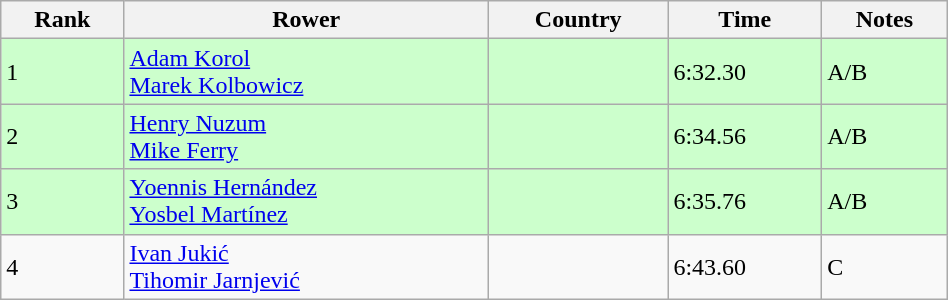<table class="wikitable sortable" width=50%>
<tr>
<th>Rank</th>
<th>Rower</th>
<th>Country</th>
<th>Time</th>
<th>Notes</th>
</tr>
<tr bgcolor=ccffcc>
<td>1</td>
<td><a href='#'>Adam Korol</a><br><a href='#'>Marek Kolbowicz</a></td>
<td></td>
<td>6:32.30</td>
<td>A/B</td>
</tr>
<tr bgcolor=ccffcc>
<td>2</td>
<td><a href='#'>Henry Nuzum</a> <br> <a href='#'>Mike Ferry</a></td>
<td></td>
<td>6:34.56</td>
<td>A/B</td>
</tr>
<tr bgcolor=ccffcc>
<td>3</td>
<td><a href='#'>Yoennis Hernández</a> <br><a href='#'>Yosbel Martínez</a></td>
<td></td>
<td>6:35.76</td>
<td>A/B</td>
</tr>
<tr>
<td>4</td>
<td><a href='#'>Ivan Jukić</a> <br> <a href='#'>Tihomir Jarnjević</a></td>
<td></td>
<td>6:43.60</td>
<td>C</td>
</tr>
</table>
